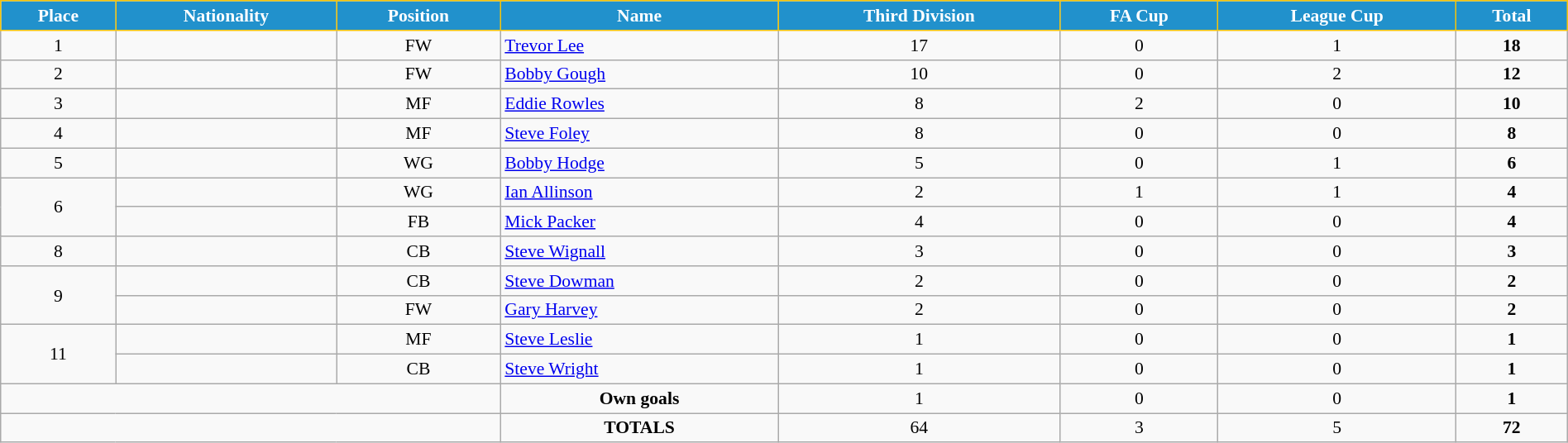<table class="wikitable" style="text-align:center; font-size:90%; width:100%;">
<tr>
<th style="background:#2191CC; color:white; border:1px solid #F7C408; text-align:center;">Place</th>
<th style="background:#2191CC; color:white; border:1px solid #F7C408; text-align:center;">Nationality</th>
<th style="background:#2191CC; color:white; border:1px solid #F7C408; text-align:center;">Position</th>
<th style="background:#2191CC; color:white; border:1px solid #F7C408; text-align:center;">Name</th>
<th style="background:#2191CC; color:white; border:1px solid #F7C408; text-align:center;">Third Division</th>
<th style="background:#2191CC; color:white; border:1px solid #F7C408; text-align:center;">FA Cup</th>
<th style="background:#2191CC; color:white; border:1px solid #F7C408; text-align:center;">League Cup</th>
<th style="background:#2191CC; color:white; border:1px solid #F7C408; text-align:center;">Total</th>
</tr>
<tr>
<td>1</td>
<td></td>
<td>FW</td>
<td align="left"><a href='#'>Trevor Lee</a></td>
<td>17</td>
<td>0</td>
<td>1</td>
<td><strong>18</strong></td>
</tr>
<tr>
<td>2</td>
<td></td>
<td>FW</td>
<td align="left"><a href='#'>Bobby Gough</a></td>
<td>10</td>
<td>0</td>
<td>2</td>
<td><strong>12</strong></td>
</tr>
<tr>
<td>3</td>
<td></td>
<td>MF</td>
<td align="left"><a href='#'>Eddie Rowles</a></td>
<td>8</td>
<td>2</td>
<td>0</td>
<td><strong>10</strong></td>
</tr>
<tr>
<td>4</td>
<td></td>
<td>MF</td>
<td align="left"><a href='#'>Steve Foley</a></td>
<td>8</td>
<td>0</td>
<td>0</td>
<td><strong>8</strong></td>
</tr>
<tr>
<td>5</td>
<td></td>
<td>WG</td>
<td align="left"><a href='#'>Bobby Hodge</a></td>
<td>5</td>
<td>0</td>
<td>1</td>
<td><strong>6</strong></td>
</tr>
<tr>
<td rowspan=2>6</td>
<td></td>
<td>WG</td>
<td align="left"><a href='#'>Ian Allinson</a></td>
<td>2</td>
<td>1</td>
<td>1</td>
<td><strong>4</strong></td>
</tr>
<tr>
<td></td>
<td>FB</td>
<td align="left"><a href='#'>Mick Packer</a></td>
<td>4</td>
<td>0</td>
<td>0</td>
<td><strong>4</strong></td>
</tr>
<tr>
<td>8</td>
<td></td>
<td>CB</td>
<td align="left"><a href='#'>Steve Wignall</a></td>
<td>3</td>
<td>0</td>
<td>0</td>
<td><strong>3</strong></td>
</tr>
<tr>
<td rowspan=2>9</td>
<td></td>
<td>CB</td>
<td align="left"><a href='#'>Steve Dowman</a></td>
<td>2</td>
<td>0</td>
<td>0</td>
<td><strong>2</strong></td>
</tr>
<tr>
<td></td>
<td>FW</td>
<td align="left"><a href='#'>Gary Harvey</a></td>
<td>2</td>
<td>0</td>
<td>0</td>
<td><strong>2</strong></td>
</tr>
<tr>
<td rowspan=2>11</td>
<td></td>
<td>MF</td>
<td align="left"><a href='#'>Steve Leslie</a></td>
<td>1</td>
<td>0</td>
<td>0</td>
<td><strong>1</strong></td>
</tr>
<tr>
<td></td>
<td>CB</td>
<td align="left"><a href='#'>Steve Wright</a></td>
<td>1</td>
<td>0</td>
<td>0</td>
<td><strong>1</strong></td>
</tr>
<tr>
<td colspan="3"></td>
<td><strong>Own goals</strong></td>
<td>1</td>
<td>0</td>
<td>0</td>
<td><strong>1</strong></td>
</tr>
<tr>
<td colspan="3"></td>
<td><strong>TOTALS</strong></td>
<td>64</td>
<td>3</td>
<td>5</td>
<td><strong>72</strong></td>
</tr>
</table>
